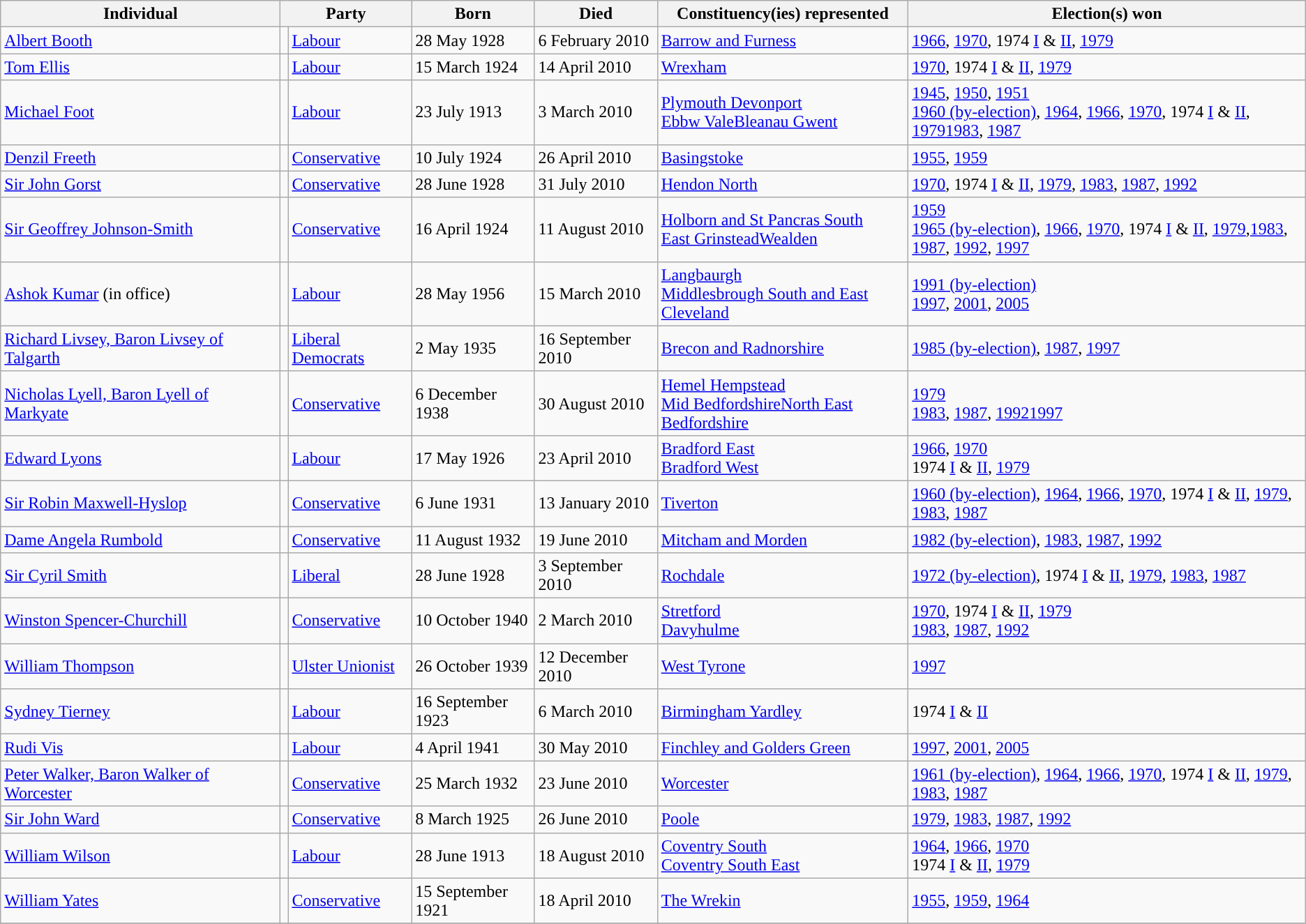<table class="wikitable sortable">
<tr>
<th width="260px">Individual</th>
<th colspan="2">Party</th>
<th>Born</th>
<th>Died</th>
<th>Constituency(ies) represented</th>
<th>Election(s) won</th>
</tr>
<tr>
<td><a href='#'>Albert Booth</a></td>
<td style="background-color: "></td>
<td><a href='#'>Labour</a></td>
<td>28 May 1928</td>
<td>6 February 2010</td>
<td><a href='#'>Barrow and Furness</a></td>
<td><a href='#'>1966</a>, <a href='#'>1970</a>, 1974 <a href='#'>I</a> & <a href='#'>II</a>, <a href='#'>1979</a></td>
</tr>
<tr>
<td><a href='#'>Tom Ellis</a></td>
<td style="background-color: "></td>
<td><a href='#'>Labour</a></td>
<td>15 March 1924</td>
<td>14 April 2010</td>
<td><a href='#'>Wrexham</a></td>
<td><a href='#'>1970</a>, 1974 <a href='#'>I</a> & <a href='#'>II</a>, <a href='#'>1979</a></td>
</tr>
<tr>
<td><a href='#'>Michael Foot</a></td>
<td style="background-color: "></td>
<td><a href='#'>Labour</a></td>
<td>23 July 1913</td>
<td>3 March 2010</td>
<td><a href='#'>Plymouth Devonport</a><br><a href='#'>Ebbw Vale</a><a href='#'>Bleanau Gwent</a></td>
<td><a href='#'>1945</a>, <a href='#'>1950</a>, <a href='#'>1951</a><br><a href='#'>1960 (by-election)</a>, <a href='#'>1964</a>, <a href='#'>1966</a>, <a href='#'>1970</a>, 1974 <a href='#'>I</a> & <a href='#'>II</a>, <a href='#'>1979</a><a href='#'>1983</a>, <a href='#'>1987</a></td>
</tr>
<tr>
<td><a href='#'>Denzil Freeth</a></td>
<td style="background-color: "></td>
<td><a href='#'>Conservative</a></td>
<td>10 July 1924</td>
<td>26 April 2010</td>
<td><a href='#'>Basingstoke</a></td>
<td><a href='#'>1955</a>, <a href='#'>1959</a></td>
</tr>
<tr>
<td><a href='#'>Sir John Gorst</a></td>
<td style="background-color: "></td>
<td><a href='#'>Conservative</a></td>
<td>28 June 1928</td>
<td>31 July 2010</td>
<td><a href='#'>Hendon North</a></td>
<td><a href='#'>1970</a>, 1974 <a href='#'>I</a> & <a href='#'>II</a>, <a href='#'>1979</a>, <a href='#'>1983</a>, <a href='#'>1987</a>, <a href='#'>1992</a></td>
</tr>
<tr>
<td><a href='#'>Sir Geoffrey Johnson-Smith</a></td>
<td style="background-color: "></td>
<td><a href='#'>Conservative</a></td>
<td>16 April 1924</td>
<td>11 August 2010</td>
<td><a href='#'>Holborn and St Pancras South</a><br><a href='#'>East Grinstead</a><a href='#'>Wealden</a></td>
<td><a href='#'>1959</a><br><a href='#'>1965 (by-election)</a>, <a href='#'>1966</a>, <a href='#'>1970</a>, 1974 <a href='#'>I</a> & <a href='#'>II</a>, <a href='#'>1979</a>,<a href='#'>1983</a>, <a href='#'>1987</a>, <a href='#'>1992</a>, <a href='#'>1997</a></td>
</tr>
<tr>
<td><a href='#'>Ashok Kumar</a> (in office)</td>
<td style="background-color: "></td>
<td><a href='#'>Labour</a></td>
<td>28 May 1956</td>
<td>15 March 2010</td>
<td><a href='#'>Langbaurgh</a><br><a href='#'>Middlesbrough South and East Cleveland</a></td>
<td><a href='#'>1991 (by-election)</a><br><a href='#'>1997</a>, <a href='#'>2001</a>, <a href='#'>2005</a></td>
</tr>
<tr>
<td><a href='#'>Richard Livsey, Baron Livsey of Talgarth</a></td>
<td style="background-color: "></td>
<td><a href='#'>Liberal Democrats</a></td>
<td>2 May 1935</td>
<td>16 September 2010</td>
<td><a href='#'>Brecon and Radnorshire</a></td>
<td><a href='#'>1985 (by-election)</a>, <a href='#'>1987</a>, <a href='#'>1997</a></td>
</tr>
<tr>
<td><a href='#'>Nicholas Lyell, Baron Lyell of Markyate</a></td>
<td style="background-color: "></td>
<td><a href='#'>Conservative</a></td>
<td>6 December 1938</td>
<td>30 August 2010</td>
<td><a href='#'>Hemel Hempstead</a><br><a href='#'>Mid Bedfordshire</a><a href='#'>North East Bedfordshire</a></td>
<td><a href='#'>1979</a><br><a href='#'>1983</a>, <a href='#'>1987</a>, <a href='#'>1992</a><a href='#'>1997</a></td>
</tr>
<tr>
<td><a href='#'>Edward Lyons</a></td>
<td style="background-color: "></td>
<td><a href='#'>Labour</a></td>
<td>17 May 1926</td>
<td>23 April 2010</td>
<td><a href='#'>Bradford East</a><br><a href='#'>Bradford West</a></td>
<td><a href='#'>1966</a>, <a href='#'>1970</a><br>1974 <a href='#'>I</a> & <a href='#'>II</a>, <a href='#'>1979</a></td>
</tr>
<tr>
<td><a href='#'>Sir Robin Maxwell-Hyslop</a></td>
<td style="background-color: "></td>
<td><a href='#'>Conservative</a></td>
<td>6 June 1931</td>
<td>13 January 2010</td>
<td><a href='#'>Tiverton</a></td>
<td><a href='#'>1960 (by-election)</a>, <a href='#'>1964</a>, <a href='#'>1966</a>, <a href='#'>1970</a>, 1974 <a href='#'>I</a> & <a href='#'>II</a>, <a href='#'>1979</a>, <a href='#'>1983</a>, <a href='#'>1987</a></td>
</tr>
<tr>
<td><a href='#'>Dame Angela Rumbold</a></td>
<td style="background-color: "></td>
<td><a href='#'>Conservative</a></td>
<td>11 August 1932</td>
<td>19 June 2010</td>
<td><a href='#'>Mitcham and Morden</a></td>
<td><a href='#'>1982 (by-election)</a>, <a href='#'>1983</a>, <a href='#'>1987</a>, <a href='#'>1992</a></td>
</tr>
<tr>
<td><a href='#'>Sir Cyril Smith</a></td>
<td style="background-color: "></td>
<td><a href='#'>Liberal</a></td>
<td>28 June 1928</td>
<td>3 September 2010</td>
<td><a href='#'>Rochdale</a></td>
<td><a href='#'>1972 (by-election)</a>, 1974 <a href='#'>I</a> & <a href='#'>II</a>, <a href='#'>1979</a>, <a href='#'>1983</a>, <a href='#'>1987</a></td>
</tr>
<tr>
<td><a href='#'>Winston Spencer-Churchill</a></td>
<td style="background-color: "></td>
<td><a href='#'>Conservative</a></td>
<td>10 October 1940</td>
<td>2 March 2010</td>
<td><a href='#'>Stretford</a><br><a href='#'>Davyhulme</a></td>
<td><a href='#'>1970</a>, 1974 <a href='#'>I</a> & <a href='#'>II</a>, <a href='#'>1979</a><br><a href='#'>1983</a>, <a href='#'>1987</a>, <a href='#'>1992</a></td>
</tr>
<tr>
<td><a href='#'>William Thompson</a></td>
<td style="background-color: "></td>
<td><a href='#'>Ulster Unionist</a></td>
<td>26 October 1939</td>
<td>12 December 2010</td>
<td><a href='#'>West Tyrone</a></td>
<td><a href='#'>1997</a></td>
</tr>
<tr>
<td><a href='#'>Sydney Tierney</a></td>
<td style="background-color: "></td>
<td><a href='#'>Labour</a></td>
<td>16 September 1923</td>
<td>6 March 2010</td>
<td><a href='#'>Birmingham Yardley</a></td>
<td>1974 <a href='#'>I</a> & <a href='#'>II</a></td>
</tr>
<tr>
<td><a href='#'>Rudi Vis</a></td>
<td style="background-color: "></td>
<td><a href='#'>Labour</a></td>
<td>4 April 1941</td>
<td>30 May 2010</td>
<td><a href='#'>Finchley and Golders Green</a></td>
<td><a href='#'>1997</a>, <a href='#'>2001</a>, <a href='#'>2005</a></td>
</tr>
<tr>
<td><a href='#'>Peter Walker, Baron Walker of Worcester</a></td>
<td style="background-color: "></td>
<td><a href='#'>Conservative</a></td>
<td>25 March 1932</td>
<td>23 June 2010</td>
<td><a href='#'>Worcester</a></td>
<td><a href='#'>1961 (by-election)</a>, <a href='#'>1964</a>, <a href='#'>1966</a>, <a href='#'>1970</a>, 1974 <a href='#'>I</a> & <a href='#'>II</a>, <a href='#'>1979</a>, <a href='#'>1983</a>, <a href='#'>1987</a></td>
</tr>
<tr>
<td><a href='#'>Sir John Ward</a></td>
<td style="background-color: "></td>
<td><a href='#'>Conservative</a></td>
<td>8 March 1925</td>
<td>26 June 2010</td>
<td><a href='#'>Poole</a></td>
<td><a href='#'>1979</a>, <a href='#'>1983</a>, <a href='#'>1987</a>, <a href='#'>1992</a></td>
</tr>
<tr>
<td><a href='#'>William Wilson</a></td>
<td style="background-color: "></td>
<td><a href='#'>Labour</a></td>
<td>28 June 1913</td>
<td>18 August 2010</td>
<td><a href='#'>Coventry South</a><br><a href='#'>Coventry South East</a></td>
<td><a href='#'>1964</a>, <a href='#'>1966</a>, <a href='#'>1970</a><br>1974 <a href='#'>I</a> & <a href='#'>II</a>, <a href='#'>1979</a></td>
</tr>
<tr>
<td><a href='#'>William Yates</a></td>
<td style="background-color: "></td>
<td><a href='#'>Conservative</a></td>
<td>15 September 1921</td>
<td>18 April 2010</td>
<td><a href='#'>The Wrekin</a></td>
<td><a href='#'>1955</a>, <a href='#'>1959</a>, <a href='#'>1964</a></td>
</tr>
<tr>
</tr>
</table>
